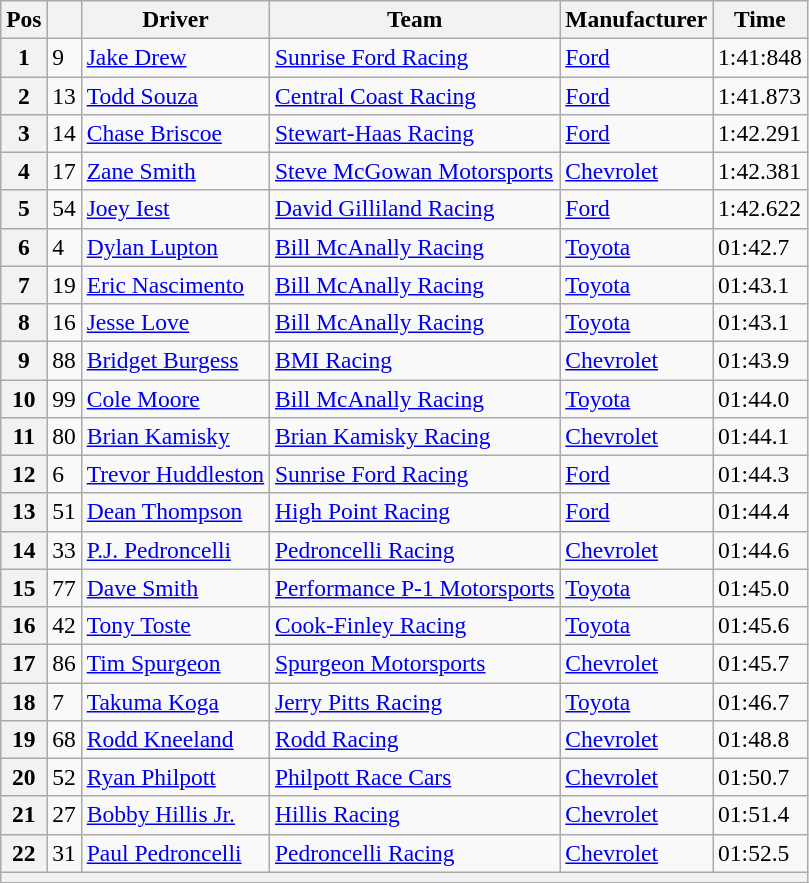<table class="wikitable" style="font-size:98%">
<tr>
<th>Pos</th>
<th></th>
<th>Driver</th>
<th>Team</th>
<th>Manufacturer</th>
<th>Time</th>
</tr>
<tr>
<th>1</th>
<td>9</td>
<td><a href='#'>Jake Drew</a></td>
<td><a href='#'>Sunrise Ford Racing</a></td>
<td><a href='#'>Ford</a></td>
<td>1:41:848</td>
</tr>
<tr>
<th>2</th>
<td>13</td>
<td><a href='#'>Todd Souza</a></td>
<td><a href='#'>Central Coast Racing</a></td>
<td><a href='#'>Ford</a></td>
<td>1:41.873</td>
</tr>
<tr>
<th>3</th>
<td>14</td>
<td><a href='#'>Chase Briscoe</a></td>
<td><a href='#'>Stewart-Haas Racing</a></td>
<td><a href='#'>Ford</a></td>
<td>1:42.291</td>
</tr>
<tr>
<th>4</th>
<td>17</td>
<td><a href='#'>Zane Smith</a></td>
<td><a href='#'>Steve McGowan Motorsports</a></td>
<td><a href='#'>Chevrolet</a></td>
<td>1:42.381</td>
</tr>
<tr>
<th>5</th>
<td>54</td>
<td><a href='#'>Joey Iest</a></td>
<td><a href='#'>David Gilliland Racing</a></td>
<td><a href='#'>Ford</a></td>
<td>1:42.622</td>
</tr>
<tr>
<th>6</th>
<td>4</td>
<td><a href='#'>Dylan Lupton</a></td>
<td><a href='#'>Bill McAnally Racing</a></td>
<td><a href='#'>Toyota</a></td>
<td>01:42.7</td>
</tr>
<tr>
<th>7</th>
<td>19</td>
<td><a href='#'>Eric Nascimento</a></td>
<td><a href='#'>Bill McAnally Racing</a></td>
<td><a href='#'>Toyota</a></td>
<td>01:43.1</td>
</tr>
<tr>
<th>8</th>
<td>16</td>
<td><a href='#'>Jesse Love</a></td>
<td><a href='#'>Bill McAnally Racing</a></td>
<td><a href='#'>Toyota</a></td>
<td>01:43.1</td>
</tr>
<tr>
<th>9</th>
<td>88</td>
<td><a href='#'>Bridget Burgess</a></td>
<td><a href='#'>BMI Racing</a></td>
<td><a href='#'>Chevrolet</a></td>
<td>01:43.9</td>
</tr>
<tr>
<th>10</th>
<td>99</td>
<td><a href='#'>Cole Moore</a></td>
<td><a href='#'>Bill McAnally Racing</a></td>
<td><a href='#'>Toyota</a></td>
<td>01:44.0</td>
</tr>
<tr>
<th>11</th>
<td>80</td>
<td><a href='#'>Brian Kamisky</a></td>
<td><a href='#'>Brian Kamisky Racing</a></td>
<td><a href='#'>Chevrolet</a></td>
<td>01:44.1</td>
</tr>
<tr>
<th>12</th>
<td>6</td>
<td><a href='#'>Trevor Huddleston</a></td>
<td><a href='#'>Sunrise Ford Racing</a></td>
<td><a href='#'>Ford</a></td>
<td>01:44.3</td>
</tr>
<tr>
<th>13</th>
<td>51</td>
<td><a href='#'>Dean Thompson</a></td>
<td><a href='#'>High Point Racing</a></td>
<td><a href='#'>Ford</a></td>
<td>01:44.4</td>
</tr>
<tr>
<th>14</th>
<td>33</td>
<td><a href='#'>P.J. Pedroncelli</a></td>
<td><a href='#'>Pedroncelli Racing</a></td>
<td><a href='#'>Chevrolet</a></td>
<td>01:44.6</td>
</tr>
<tr>
<th>15</th>
<td>77</td>
<td><a href='#'>Dave Smith</a></td>
<td><a href='#'>Performance P-1 Motorsports</a></td>
<td><a href='#'>Toyota</a></td>
<td>01:45.0</td>
</tr>
<tr>
<th>16</th>
<td>42</td>
<td><a href='#'>Tony Toste</a></td>
<td><a href='#'>Cook-Finley Racing</a></td>
<td><a href='#'>Toyota</a></td>
<td>01:45.6</td>
</tr>
<tr>
<th>17</th>
<td>86</td>
<td><a href='#'>Tim Spurgeon</a></td>
<td><a href='#'>Spurgeon Motorsports</a></td>
<td><a href='#'>Chevrolet</a></td>
<td>01:45.7</td>
</tr>
<tr>
<th>18</th>
<td>7</td>
<td><a href='#'>Takuma Koga</a></td>
<td><a href='#'>Jerry Pitts Racing</a></td>
<td><a href='#'>Toyota</a></td>
<td>01:46.7</td>
</tr>
<tr>
<th>19</th>
<td>68</td>
<td><a href='#'>Rodd Kneeland</a></td>
<td><a href='#'>Rodd Racing</a></td>
<td><a href='#'>Chevrolet</a></td>
<td>01:48.8</td>
</tr>
<tr>
<th>20</th>
<td>52</td>
<td><a href='#'>Ryan Philpott</a></td>
<td><a href='#'>Philpott Race Cars</a></td>
<td><a href='#'>Chevrolet</a></td>
<td>01:50.7</td>
</tr>
<tr>
<th>21</th>
<td>27</td>
<td><a href='#'>Bobby Hillis Jr.</a></td>
<td><a href='#'>Hillis Racing</a></td>
<td><a href='#'>Chevrolet</a></td>
<td>01:51.4</td>
</tr>
<tr>
<th>22</th>
<td>31</td>
<td><a href='#'>Paul Pedroncelli</a></td>
<td><a href='#'>Pedroncelli Racing</a></td>
<td><a href='#'>Chevrolet</a></td>
<td>01:52.5</td>
</tr>
<tr>
<th colspan="6"></th>
</tr>
<tr>
</tr>
</table>
